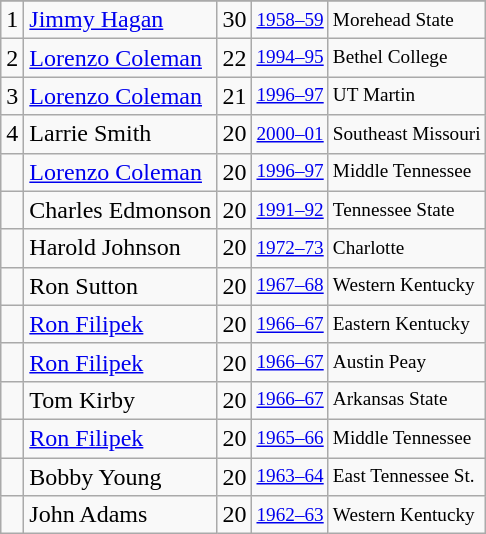<table class="wikitable">
<tr>
</tr>
<tr>
<td>1</td>
<td><a href='#'>Jimmy Hagan</a></td>
<td>30</td>
<td style="font-size:80%;"><a href='#'>1958–59</a></td>
<td style="font-size:80%;">Morehead State</td>
</tr>
<tr>
<td>2</td>
<td><a href='#'>Lorenzo Coleman</a></td>
<td>22</td>
<td style="font-size:80%;"><a href='#'>1994–95</a></td>
<td style="font-size:80%;">Bethel College</td>
</tr>
<tr>
<td>3</td>
<td><a href='#'>Lorenzo Coleman</a></td>
<td>21</td>
<td style="font-size:80%;"><a href='#'>1996–97</a></td>
<td style="font-size:80%;">UT Martin</td>
</tr>
<tr>
<td>4</td>
<td>Larrie Smith</td>
<td>20</td>
<td style="font-size:80%;"><a href='#'>2000–01</a></td>
<td style="font-size:80%;">Southeast Missouri</td>
</tr>
<tr>
<td></td>
<td><a href='#'>Lorenzo Coleman</a></td>
<td>20</td>
<td style="font-size:80%;"><a href='#'>1996–97</a></td>
<td style="font-size:80%;">Middle Tennessee</td>
</tr>
<tr>
<td></td>
<td>Charles Edmonson</td>
<td>20</td>
<td style="font-size:80%;"><a href='#'>1991–92</a></td>
<td style="font-size:80%;">Tennessee State</td>
</tr>
<tr>
<td></td>
<td>Harold Johnson</td>
<td>20</td>
<td style="font-size:80%;"><a href='#'>1972–73</a></td>
<td style="font-size:80%;">Charlotte</td>
</tr>
<tr>
<td></td>
<td>Ron Sutton</td>
<td>20</td>
<td style="font-size:80%;"><a href='#'>1967–68</a></td>
<td style="font-size:80%;">Western Kentucky</td>
</tr>
<tr>
<td></td>
<td><a href='#'>Ron Filipek</a></td>
<td>20</td>
<td style="font-size:80%;"><a href='#'>1966–67</a></td>
<td style="font-size:80%;">Eastern Kentucky</td>
</tr>
<tr>
<td></td>
<td><a href='#'>Ron Filipek</a></td>
<td>20</td>
<td style="font-size:80%;"><a href='#'>1966–67</a></td>
<td style="font-size:80%;">Austin Peay</td>
</tr>
<tr>
<td></td>
<td>Tom Kirby</td>
<td>20</td>
<td style="font-size:80%;"><a href='#'>1966–67</a></td>
<td style="font-size:80%;">Arkansas State</td>
</tr>
<tr>
<td></td>
<td><a href='#'>Ron Filipek</a></td>
<td>20</td>
<td style="font-size:80%;"><a href='#'>1965–66</a></td>
<td style="font-size:80%;">Middle Tennessee</td>
</tr>
<tr>
<td></td>
<td>Bobby Young</td>
<td>20</td>
<td style="font-size:80%;"><a href='#'>1963–64</a></td>
<td style="font-size:80%;">East Tennessee St.</td>
</tr>
<tr>
<td></td>
<td>John Adams</td>
<td>20</td>
<td style="font-size:80%;"><a href='#'>1962–63</a></td>
<td style="font-size:80%;">Western Kentucky</td>
</tr>
</table>
